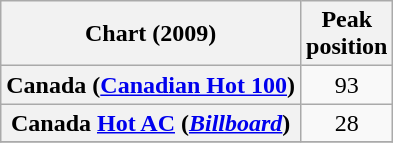<table class="wikitable sortable plainrowheaders" style="text-align:center;">
<tr>
<th scope="col">Chart (2009)</th>
<th scope="col">Peak<br>position</th>
</tr>
<tr>
<th scope="row">Canada (<a href='#'>Canadian Hot 100</a>)</th>
<td>93</td>
</tr>
<tr>
<th scope="row">Canada <a href='#'>Hot AC</a> (<em><a href='#'>Billboard</a></em>)</th>
<td>28</td>
</tr>
<tr>
</tr>
</table>
